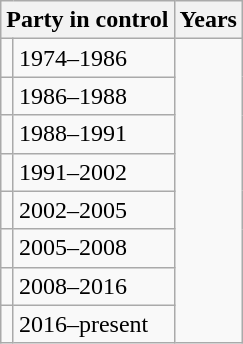<table class="wikitable">
<tr>
<th colspan=2>Party in control</th>
<th>Years</th>
</tr>
<tr>
<td></td>
<td>1974–1986</td>
</tr>
<tr>
<td></td>
<td>1986–1988</td>
</tr>
<tr>
<td></td>
<td>1988–1991</td>
</tr>
<tr>
<td></td>
<td>1991–2002</td>
</tr>
<tr>
<td></td>
<td>2002–2005</td>
</tr>
<tr>
<td></td>
<td>2005–2008</td>
</tr>
<tr>
<td></td>
<td>2008–2016</td>
</tr>
<tr>
<td></td>
<td>2016–present</td>
</tr>
</table>
